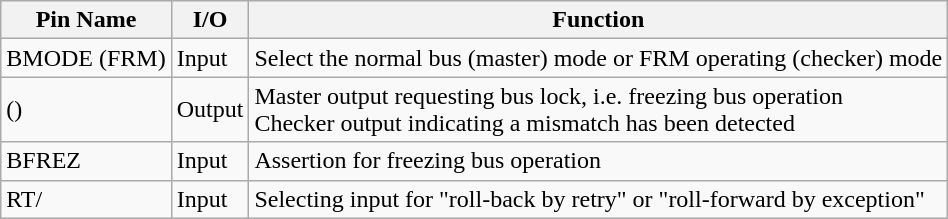<table class="wikitable">
<tr>
<th>Pin Name</th>
<th>I/O</th>
<th>Function</th>
</tr>
<tr>
<td>BMODE (FRM)</td>
<td>Input</td>
<td>Select the normal bus (master) mode or FRM operating (checker) mode</td>
</tr>
<tr>
<td> ()</td>
<td>Output</td>
<td>Master output requesting bus lock, i.e. freezing bus operation<br>Checker output indicating a mismatch has been detected</td>
</tr>
<tr>
<td>BFREZ</td>
<td>Input</td>
<td>Assertion for freezing bus operation</td>
</tr>
<tr>
<td>RT/</td>
<td>Input</td>
<td>Selecting input for "roll-back by retry" or "roll-forward by exception"</td>
</tr>
</table>
